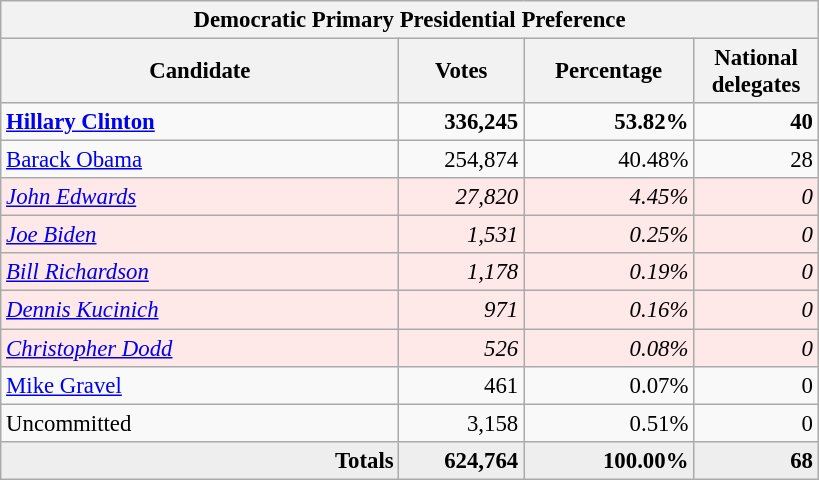<table class="wikitable" style="font-size: 95%; text-align:right;">
<tr>
<th colspan="4">Democratic Primary Presidential Preference</th>
</tr>
<tr>
<th style="width: 17em">Candidate</th>
<th style="width: 5em">Votes</th>
<th style="width: 7em">Percentage</th>
<th style="width: 5em">National delegates</th>
</tr>
<tr>
<td align="left"><strong><a href='#'>Hillary Clinton</a></strong></td>
<td><strong>336,245</strong></td>
<td><strong>53.82%</strong></td>
<td><strong>40</strong></td>
</tr>
<tr>
<td align="left"><a href='#'>Barack Obama</a></td>
<td>254,874</td>
<td>40.48%</td>
<td>28</td>
</tr>
<tr bgcolor=#FFE8E8>
<td align="left"><em><a href='#'>John Edwards</a></em></td>
<td><em>27,820</em></td>
<td><em>4.45%</em></td>
<td><em>0</em></td>
</tr>
<tr bgcolor=#FFE8E8>
<td align="left"><em><a href='#'>Joe Biden</a></em></td>
<td><em>1,531</em></td>
<td><em>0.25%</em></td>
<td><em>0</em></td>
</tr>
<tr bgcolor=#FFE8E8>
<td align="left"><em><a href='#'>Bill Richardson</a></em></td>
<td><em>1,178</em></td>
<td><em>0.19%</em></td>
<td><em>0</em></td>
</tr>
<tr bgcolor=#FFE8E8>
<td align="left"><em><a href='#'>Dennis Kucinich</a></em></td>
<td><em>971</em></td>
<td><em>0.16%</em></td>
<td><em>0</em></td>
</tr>
<tr bgcolor=#FFE8E8>
<td align="left"><em><a href='#'>Christopher Dodd</a></em></td>
<td><em>526</em></td>
<td><em>0.08%</em></td>
<td><em>0</em></td>
</tr>
<tr>
<td align="left"><a href='#'>Mike Gravel</a></td>
<td>461</td>
<td>0.07%</td>
<td>0</td>
</tr>
<tr>
<td align="left">Uncommitted</td>
<td>3,158</td>
<td>0.51%</td>
<td>0</td>
</tr>
<tr bgcolor="#EEEEEE" style="margin-right:0.5em">
<td><strong>Totals</strong></td>
<td><strong>624,764</strong></td>
<td><strong>100.00%</strong></td>
<td><strong>68</strong></td>
</tr>
</table>
